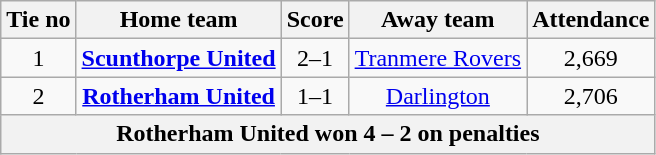<table class="wikitable" style="text-align: center">
<tr>
<th>Tie no</th>
<th>Home team</th>
<th>Score</th>
<th>Away team</th>
<th>Attendance</th>
</tr>
<tr>
<td>1</td>
<td><strong><a href='#'>Scunthorpe United</a></strong></td>
<td>2–1</td>
<td><a href='#'>Tranmere Rovers</a></td>
<td>2,669</td>
</tr>
<tr>
<td>2</td>
<td><strong><a href='#'>Rotherham United</a></strong></td>
<td>1–1</td>
<td><a href='#'>Darlington</a></td>
<td>2,706</td>
</tr>
<tr>
<th colspan="5">Rotherham United won 4 – 2 on penalties</th>
</tr>
</table>
